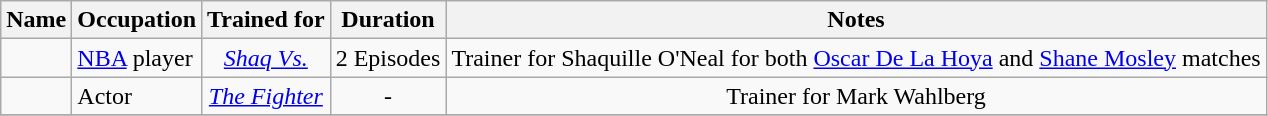<table class="wikitable sortable" style="text-align: center;">
<tr>
<th>Name</th>
<th>Occupation</th>
<th>Trained for</th>
<th>Duration</th>
<th class="unsortable">Notes</th>
</tr>
<tr>
<td align="left"> </td>
<td align=left><a href='#'>NBA</a> player</td>
<td><em><a href='#'>Shaq Vs.</a></em></td>
<td>2 Episodes</td>
<td>Trainer for Shaquille O'Neal for both <a href='#'>Oscar De La Hoya</a> and <a href='#'>Shane Mosley</a> matches</td>
</tr>
<tr>
<td align="left"> </td>
<td align=left>Actor</td>
<td><em><a href='#'>The Fighter</a></em></td>
<td>-</td>
<td>Trainer for Mark Wahlberg</td>
</tr>
<tr>
</tr>
</table>
